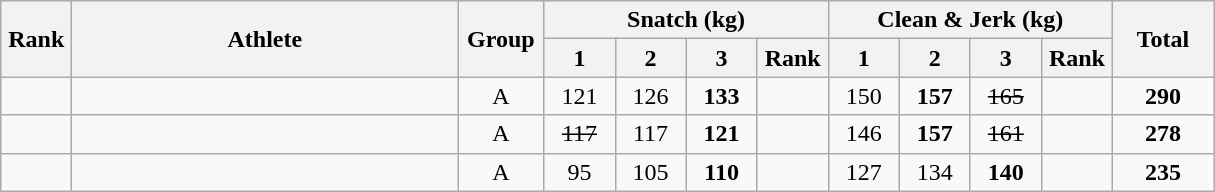<table class = "wikitable" style="text-align:center;">
<tr>
<th rowspan=2 width=40>Rank</th>
<th rowspan=2 width=250>Athlete</th>
<th rowspan=2 width=50>Group</th>
<th colspan=4>Snatch (kg)</th>
<th colspan=4>Clean & Jerk (kg)</th>
<th rowspan=2 width=60>Total</th>
</tr>
<tr>
<th width=40>1</th>
<th width=40>2</th>
<th width=40>3</th>
<th width=40>Rank</th>
<th width=40>1</th>
<th width=40>2</th>
<th width=40>3</th>
<th width=40>Rank</th>
</tr>
<tr>
<td></td>
<td align=left></td>
<td>A</td>
<td>121</td>
<td>126</td>
<td><strong>133</strong></td>
<td></td>
<td>150</td>
<td><strong>157</strong></td>
<td><s>165</s></td>
<td></td>
<td><strong>290</strong></td>
</tr>
<tr>
<td></td>
<td align=left></td>
<td>A</td>
<td><s>117</s></td>
<td>117</td>
<td><strong>121</strong></td>
<td></td>
<td>146</td>
<td><strong>157</strong></td>
<td><s>161</s></td>
<td></td>
<td><strong>278</strong></td>
</tr>
<tr>
<td></td>
<td align=left></td>
<td>A</td>
<td>95</td>
<td>105</td>
<td><strong>110</strong></td>
<td></td>
<td>127</td>
<td>134</td>
<td><strong>140</strong></td>
<td></td>
<td><strong>235</strong></td>
</tr>
</table>
